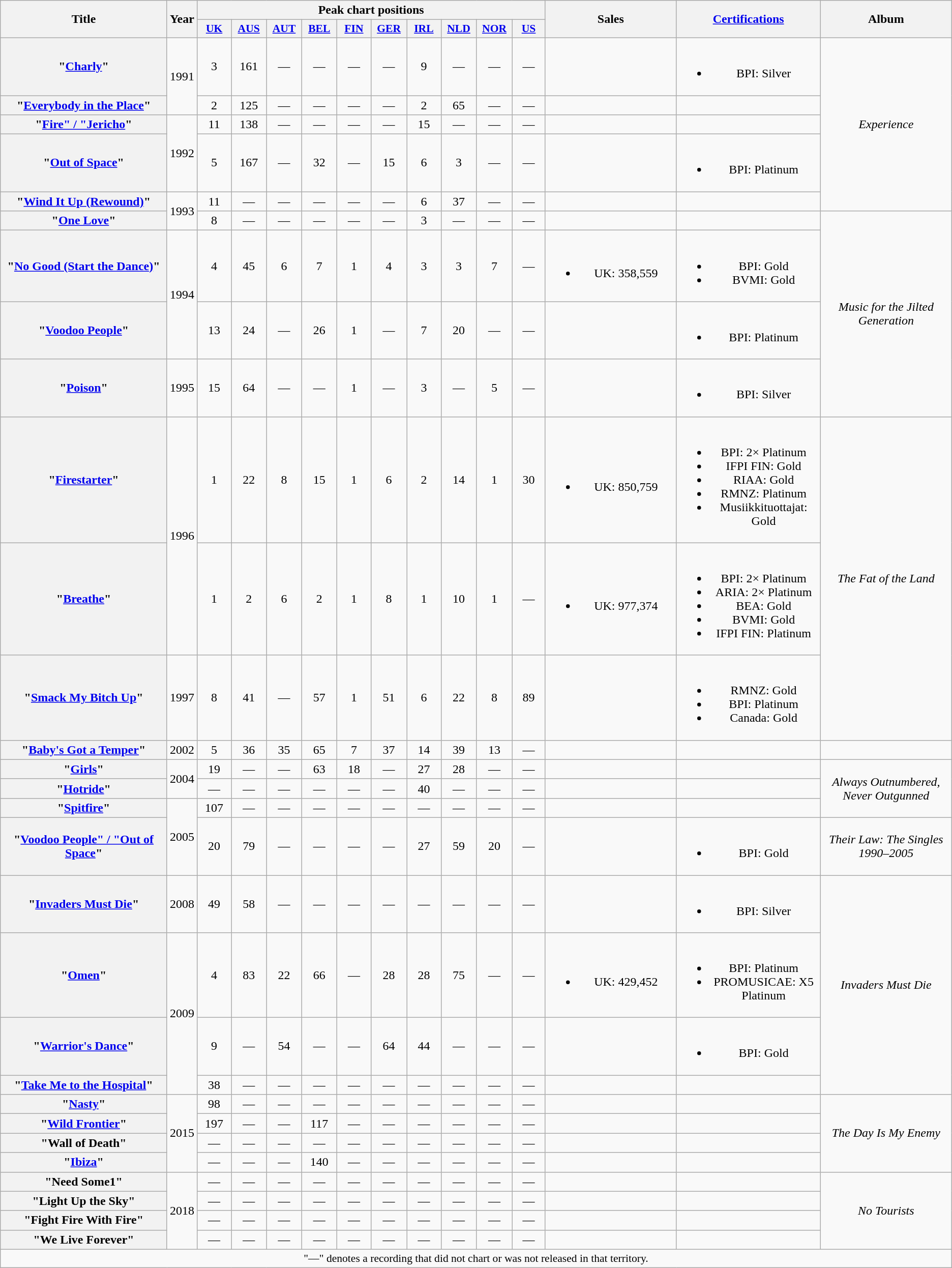<table class="wikitable plainrowheaders" style="text-align:center;" border="1">
<tr>
<th scope="col" rowspan="2" style="width:16em;">Title</th>
<th scope="col" rowspan="2">Year</th>
<th scope="col" colspan="10">Peak chart positions</th>
<th scope="col" rowspan="2" style="width:12em;">Sales</th>
<th scope="col" rowspan="2" style="width:12em;"><a href='#'>Certifications</a></th>
<th scope="col" rowspan="2" style="width:12em;">Album</th>
</tr>
<tr>
<th scope="col" style="width:3em;font-size:90%;"><a href='#'>UK</a><br></th>
<th scope="col" style="width:3em;font-size:90%;"><a href='#'>AUS</a><br></th>
<th scope="col" style="width:3em;font-size:90%;"><a href='#'>AUT</a><br></th>
<th scope="col" style="width:3em;font-size:90%;"><a href='#'>BEL</a><br></th>
<th scope="col" style="width:3em;font-size:90%;"><a href='#'>FIN</a><br></th>
<th scope="col" style="width:3em;font-size:90%;"><a href='#'>GER</a><br></th>
<th scope="col" style="width:3em;font-size:90%;"><a href='#'>IRL</a><br></th>
<th scope="col" style="width:3em;font-size:90%;"><a href='#'>NLD</a><br></th>
<th scope="col" style="width:3em;font-size:90%;"><a href='#'>NOR</a><br></th>
<th scope="col" style="width:3em;font-size:90%;"><a href='#'>US</a><br></th>
</tr>
<tr>
<th scope="row">"<a href='#'>Charly</a>"</th>
<td rowspan="2">1991</td>
<td>3</td>
<td>161</td>
<td>—</td>
<td>—</td>
<td>—</td>
<td>—</td>
<td>9</td>
<td>—</td>
<td>—</td>
<td>—</td>
<td></td>
<td><br><ul><li>BPI: Silver</li></ul></td>
<td rowspan="5"><em>Experience</em></td>
</tr>
<tr>
<th scope="row">"<a href='#'>Everybody in the Place</a>"</th>
<td>2</td>
<td>125</td>
<td>—</td>
<td>—</td>
<td>—</td>
<td>—</td>
<td>2</td>
<td>65</td>
<td>—</td>
<td>—</td>
<td></td>
<td></td>
</tr>
<tr>
<th scope="row">"<a href='#'>Fire" / "Jericho</a>"</th>
<td rowspan="2">1992</td>
<td>11</td>
<td>138</td>
<td>—</td>
<td>—</td>
<td>—</td>
<td>—</td>
<td>15</td>
<td>—</td>
<td>—</td>
<td>—</td>
<td></td>
<td></td>
</tr>
<tr>
<th scope="row">"<a href='#'>Out of Space</a>"</th>
<td>5</td>
<td>167</td>
<td>—</td>
<td>32</td>
<td>—</td>
<td>15</td>
<td>6</td>
<td>3</td>
<td>—</td>
<td>—</td>
<td></td>
<td><br><ul><li>BPI: Platinum</li></ul></td>
</tr>
<tr>
<th scope="row">"<a href='#'>Wind It Up (Rewound)</a>"</th>
<td rowspan="2">1993</td>
<td>11</td>
<td>—</td>
<td>—</td>
<td>—</td>
<td>—</td>
<td>—</td>
<td>6</td>
<td>37</td>
<td>—</td>
<td>—</td>
<td></td>
<td></td>
</tr>
<tr>
<th scope="row">"<a href='#'>One Love</a>"</th>
<td>8</td>
<td>—</td>
<td>—</td>
<td>—</td>
<td>—</td>
<td>—</td>
<td>3</td>
<td>—</td>
<td>—</td>
<td>—</td>
<td></td>
<td></td>
<td rowspan="4"><em>Music for the Jilted Generation</em></td>
</tr>
<tr>
<th scope="row">"<a href='#'>No Good (Start the Dance)</a>"</th>
<td rowspan="2">1994</td>
<td>4</td>
<td>45</td>
<td>6</td>
<td>7</td>
<td>1</td>
<td>4</td>
<td>3</td>
<td>3</td>
<td>7</td>
<td>—</td>
<td><br><ul><li>UK: 358,559</li></ul></td>
<td><br><ul><li>BPI: Gold</li><li>BVMI: Gold</li></ul></td>
</tr>
<tr>
<th scope="row">"<a href='#'>Voodoo People</a>"</th>
<td>13</td>
<td>24</td>
<td>—</td>
<td>26</td>
<td>1</td>
<td>—</td>
<td>7</td>
<td>20</td>
<td>—</td>
<td>—</td>
<td></td>
<td><br><ul><li>BPI: Platinum </li></ul></td>
</tr>
<tr>
<th scope="row">"<a href='#'>Poison</a>"</th>
<td>1995</td>
<td>15</td>
<td>64</td>
<td>—</td>
<td>—</td>
<td>1</td>
<td>—</td>
<td>3</td>
<td>—</td>
<td>5</td>
<td>—</td>
<td></td>
<td><br><ul><li>BPI: Silver</li></ul></td>
</tr>
<tr>
<th scope="row">"<a href='#'>Firestarter</a>"</th>
<td rowspan="2">1996</td>
<td>1</td>
<td>22</td>
<td>8</td>
<td>15</td>
<td>1</td>
<td>6</td>
<td>2</td>
<td>14</td>
<td>1</td>
<td>30</td>
<td><br><ul><li>UK: 850,759</li></ul></td>
<td><br><ul><li>BPI: 2× Platinum</li><li>IFPI FIN: Gold</li><li>RIAA: Gold</li><li>RMNZ: Platinum</li><li>Musiikkituottajat: Gold</li></ul></td>
<td rowspan="3"><em>The Fat of the Land</em></td>
</tr>
<tr>
<th scope="row">"<a href='#'>Breathe</a>"</th>
<td>1</td>
<td>2</td>
<td>6</td>
<td>2</td>
<td>1</td>
<td>8</td>
<td>1</td>
<td>10</td>
<td>1</td>
<td>—</td>
<td><br><ul><li>UK: 977,374</li></ul></td>
<td><br><ul><li>BPI: 2× Platinum</li><li>ARIA: 2× Platinum</li><li>BEA: Gold</li><li>BVMI: Gold</li><li>IFPI FIN: Platinum</li></ul></td>
</tr>
<tr>
<th scope="row">"<a href='#'>Smack My Bitch Up</a>"</th>
<td>1997</td>
<td>8</td>
<td>41</td>
<td>—</td>
<td>57</td>
<td>1</td>
<td>51</td>
<td>6</td>
<td>22</td>
<td>8</td>
<td>89</td>
<td></td>
<td><br><ul><li>RMNZ: Gold</li><li>BPI: Platinum</li><li>Canada: Gold</li></ul></td>
</tr>
<tr>
<th scope="row">"<a href='#'>Baby's Got a Temper</a>"</th>
<td>2002</td>
<td>5</td>
<td>36</td>
<td>35</td>
<td>65</td>
<td>7</td>
<td>37</td>
<td>14</td>
<td>39</td>
<td>13</td>
<td>—</td>
<td></td>
<td></td>
<td></td>
</tr>
<tr>
<th scope="row">"<a href='#'>Girls</a>"</th>
<td rowspan="2">2004</td>
<td>19</td>
<td>—</td>
<td>—</td>
<td>63</td>
<td>18</td>
<td>—</td>
<td>27</td>
<td>28</td>
<td>—</td>
<td>—</td>
<td></td>
<td></td>
<td rowspan="3"><em>Always Outnumbered, Never Outgunned</em></td>
</tr>
<tr>
<th scope="row">"<a href='#'>Hotride</a>"</th>
<td>—</td>
<td>—</td>
<td>—</td>
<td>—</td>
<td>—</td>
<td>—</td>
<td>40</td>
<td>—</td>
<td>—</td>
<td>—</td>
<td></td>
<td></td>
</tr>
<tr>
<th scope="row">"<a href='#'>Spitfire</a>"</th>
<td rowspan="2">2005</td>
<td>107</td>
<td>—</td>
<td>—</td>
<td>—</td>
<td>—</td>
<td>—</td>
<td>—</td>
<td>—</td>
<td>—</td>
<td>—</td>
<td></td>
<td></td>
</tr>
<tr>
<th scope="row">"<a href='#'>Voodoo People" / "Out of Space</a>"</th>
<td>20</td>
<td>79</td>
<td>—</td>
<td>—</td>
<td>—</td>
<td>—</td>
<td>27</td>
<td>59</td>
<td>20</td>
<td>—</td>
<td></td>
<td><br><ul><li>BPI: Gold</li></ul></td>
<td><em>Their Law: The Singles 1990–2005</em></td>
</tr>
<tr>
<th scope="row">"<a href='#'>Invaders Must Die</a>"</th>
<td>2008</td>
<td>49</td>
<td>58</td>
<td>—</td>
<td>—</td>
<td>—</td>
<td>—</td>
<td>—</td>
<td>—</td>
<td>—</td>
<td>—</td>
<td></td>
<td><br><ul><li>BPI: Silver</li></ul></td>
<td rowspan="4"><em>Invaders Must Die</em></td>
</tr>
<tr>
<th scope="row">"<a href='#'>Omen</a>"</th>
<td rowspan="3">2009</td>
<td>4</td>
<td>83</td>
<td>22</td>
<td>66</td>
<td>—</td>
<td>28</td>
<td>28</td>
<td>75</td>
<td>—</td>
<td>—</td>
<td><br><ul><li>UK: 429,452</li></ul></td>
<td><br><ul><li>BPI: Platinum</li><li>PROMUSICAE: X5  Platinum </li></ul></td>
</tr>
<tr>
<th scope="row">"<a href='#'>Warrior's Dance</a>"</th>
<td>9</td>
<td>—</td>
<td>54</td>
<td>—</td>
<td>—</td>
<td>64</td>
<td>44</td>
<td>—</td>
<td>—</td>
<td>—</td>
<td></td>
<td><br><ul><li>BPI: Gold</li></ul></td>
</tr>
<tr>
<th scope="row">"<a href='#'>Take Me to the Hospital</a>"</th>
<td>38</td>
<td>—</td>
<td>—</td>
<td>—</td>
<td>—</td>
<td>—</td>
<td>—</td>
<td>—</td>
<td>—</td>
<td>—</td>
<td></td>
<td></td>
</tr>
<tr>
<th scope="row">"<a href='#'>Nasty</a>"</th>
<td rowspan="4">2015</td>
<td>98</td>
<td>—</td>
<td>—</td>
<td>—</td>
<td>—</td>
<td>—</td>
<td>—</td>
<td>—</td>
<td>—</td>
<td>—</td>
<td></td>
<td></td>
<td rowspan="4"><em>The Day Is My Enemy</em></td>
</tr>
<tr>
<th scope="row">"<a href='#'>Wild Frontier</a>"</th>
<td>197</td>
<td>—</td>
<td>—</td>
<td>117</td>
<td>—</td>
<td>—</td>
<td>—</td>
<td>—</td>
<td>—</td>
<td>—</td>
<td></td>
<td></td>
</tr>
<tr>
<th scope="row">"Wall of Death"</th>
<td>—</td>
<td>—</td>
<td>—</td>
<td>—</td>
<td>—</td>
<td>—</td>
<td>—</td>
<td>—</td>
<td>—</td>
<td>—</td>
<td></td>
<td></td>
</tr>
<tr>
<th scope="row">"<a href='#'>Ibiza</a>"</th>
<td>—</td>
<td>—</td>
<td>—</td>
<td>140</td>
<td>—</td>
<td>—</td>
<td>—</td>
<td>—</td>
<td>—</td>
<td>—</td>
<td></td>
<td></td>
</tr>
<tr>
<th scope="row">"Need Some1"</th>
<td rowspan="4">2018</td>
<td>—</td>
<td>—</td>
<td>—</td>
<td>—</td>
<td>—</td>
<td>—</td>
<td>—</td>
<td>—</td>
<td>—</td>
<td>—</td>
<td></td>
<td></td>
<td rowspan="4"><em>No Tourists</em></td>
</tr>
<tr>
<th scope="row">"Light Up the Sky"</th>
<td>—</td>
<td>—</td>
<td>—</td>
<td>—</td>
<td>—</td>
<td>—</td>
<td>—</td>
<td>—</td>
<td>—</td>
<td>—</td>
<td></td>
<td></td>
</tr>
<tr>
<th scope="row">"Fight Fire With Fire"</th>
<td>—</td>
<td>—</td>
<td>—</td>
<td>—</td>
<td>—</td>
<td>—</td>
<td>—</td>
<td>—</td>
<td>—</td>
<td>—</td>
<td></td>
<td></td>
</tr>
<tr>
<th scope="row">"We Live Forever"</th>
<td>—</td>
<td>—</td>
<td>—</td>
<td>—</td>
<td>—</td>
<td>—</td>
<td>—</td>
<td>—</td>
<td>—</td>
<td>—</td>
<td></td>
<td></td>
</tr>
<tr>
<td colspan="15" style="font-size:90%">"—" denotes a recording that did not chart or was not released in that territory.</td>
</tr>
</table>
